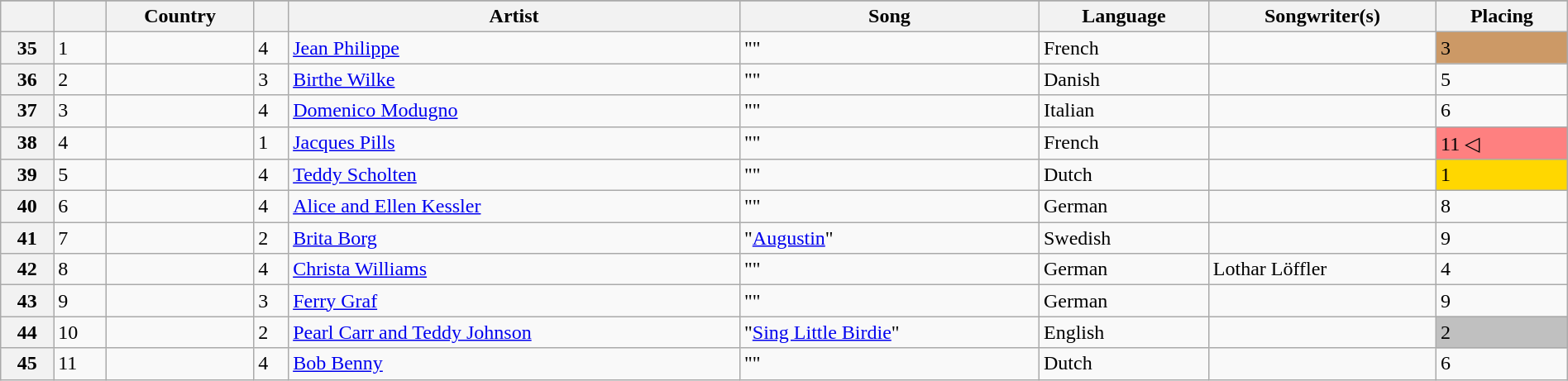<table class="wikitable plainrowheaders" style="width:100%">
<tr>
</tr>
<tr>
<th scope="col"></th>
<th scope="col"></th>
<th scope="col">Country</th>
<th scope="col"></th>
<th scope="col">Artist</th>
<th scope="col">Song</th>
<th scope="col">Language</th>
<th scope="col">Songwriter(s)</th>
<th scope="col">Placing</th>
</tr>
<tr>
<th scope="row">35</th>
<td>1</td>
<td></td>
<td>4</td>
<td><a href='#'>Jean Philippe</a></td>
<td>""</td>
<td>French</td>
<td></td>
<td bgcolor="#C96">3</td>
</tr>
<tr>
<th scope="row">36</th>
<td>2</td>
<td></td>
<td>3</td>
<td><a href='#'>Birthe Wilke</a></td>
<td>""</td>
<td>Danish</td>
<td></td>
<td>5</td>
</tr>
<tr>
<th scope="row">37</th>
<td>3</td>
<td></td>
<td>4</td>
<td><a href='#'>Domenico Modugno</a></td>
<td>""</td>
<td>Italian</td>
<td></td>
<td>6</td>
</tr>
<tr>
<th scope="row">38</th>
<td>4</td>
<td></td>
<td>1</td>
<td><a href='#'>Jacques Pills</a></td>
<td>""</td>
<td>French</td>
<td></td>
<td bgcolor="#FE8080">11 ◁</td>
</tr>
<tr>
<th scope="row">39</th>
<td>5</td>
<td></td>
<td>4</td>
<td><a href='#'>Teddy Scholten</a></td>
<td>""</td>
<td>Dutch</td>
<td></td>
<td bgcolor="gold">1</td>
</tr>
<tr>
<th scope="row">40</th>
<td>6</td>
<td></td>
<td>4</td>
<td><a href='#'>Alice and Ellen Kessler</a></td>
<td>""</td>
<td>German</td>
<td></td>
<td>8</td>
</tr>
<tr>
<th scope="row">41</th>
<td>7</td>
<td></td>
<td>2</td>
<td><a href='#'>Brita Borg</a></td>
<td>"<a href='#'>Augustin</a>"</td>
<td>Swedish</td>
<td></td>
<td>9</td>
</tr>
<tr>
<th scope="row">42</th>
<td>8</td>
<td></td>
<td>4</td>
<td><a href='#'>Christa Williams</a></td>
<td>""</td>
<td>German</td>
<td>Lothar Löffler</td>
<td>4</td>
</tr>
<tr>
<th scope="row">43</th>
<td>9</td>
<td></td>
<td>3</td>
<td><a href='#'>Ferry Graf</a></td>
<td>""</td>
<td>German</td>
<td></td>
<td>9</td>
</tr>
<tr>
<th scope="row">44</th>
<td>10</td>
<td></td>
<td>2</td>
<td><a href='#'>Pearl Carr and Teddy Johnson</a></td>
<td>"<a href='#'>Sing Little Birdie</a>"</td>
<td>English</td>
<td></td>
<td bgcolor="silver">2</td>
</tr>
<tr>
<th scope="row">45</th>
<td>11</td>
<td></td>
<td>4</td>
<td><a href='#'>Bob Benny</a></td>
<td>""</td>
<td>Dutch</td>
<td></td>
<td>6</td>
</tr>
</table>
